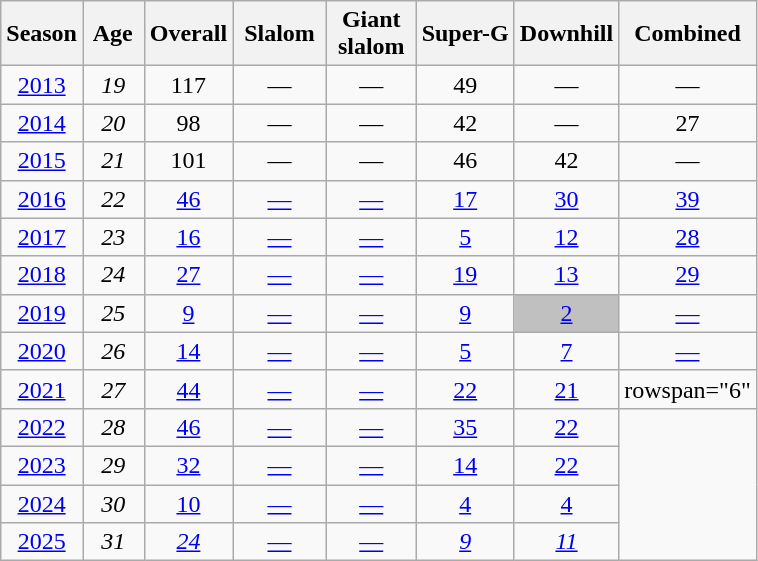<table class=wikitable style="text-align:center">
<tr>
<th>Season</th>
<th> Age </th>
<th>Overall</th>
<th> Slalom </th>
<th>Giant<br> slalom </th>
<th>Super-G</th>
<th>Downhill</th>
<th>Combined</th>
</tr>
<tr>
<td><a href='#'>2013</a></td>
<td><em>19</em></td>
<td>117</td>
<td>—</td>
<td>—</td>
<td>49</td>
<td>—</td>
<td>—</td>
</tr>
<tr>
<td><a href='#'>2014</a></td>
<td><em>20</em></td>
<td>98</td>
<td>—</td>
<td>—</td>
<td>42</td>
<td>—</td>
<td>27</td>
</tr>
<tr>
<td><a href='#'>2015</a></td>
<td><em>21</em></td>
<td>101</td>
<td>—</td>
<td>—</td>
<td>46</td>
<td>42</td>
<td>—</td>
</tr>
<tr>
<td><a href='#'>2016</a></td>
<td><em>22</em></td>
<td><a href='#'>46</a></td>
<td><a href='#'>—</a></td>
<td><a href='#'>—</a></td>
<td><a href='#'>17</a></td>
<td><a href='#'>30</a></td>
<td><a href='#'>39</a></td>
</tr>
<tr>
<td><a href='#'>2017</a></td>
<td><em>23</em></td>
<td><a href='#'>16</a></td>
<td><a href='#'>—</a></td>
<td><a href='#'>—</a></td>
<td><a href='#'>5</a></td>
<td><a href='#'>12</a></td>
<td><a href='#'>28</a></td>
</tr>
<tr>
<td><a href='#'>2018</a></td>
<td><em>24</em></td>
<td><a href='#'>27</a></td>
<td><a href='#'>—</a></td>
<td><a href='#'>—</a></td>
<td><a href='#'>19</a></td>
<td><a href='#'>13</a></td>
<td><a href='#'>29</a></td>
</tr>
<tr>
<td><a href='#'>2019</a></td>
<td><em>25</em></td>
<td><a href='#'>9</a></td>
<td><a href='#'>—</a></td>
<td><a href='#'>—</a></td>
<td><a href='#'>9</a></td>
<td bgcolor="silver"><a href='#'>2</a></td>
<td><a href='#'>—</a></td>
</tr>
<tr>
<td><a href='#'>2020</a></td>
<td><em>26</em></td>
<td><a href='#'>14</a></td>
<td><a href='#'>—</a></td>
<td><a href='#'>—</a></td>
<td><a href='#'>5</a></td>
<td><a href='#'>7</a></td>
<td><a href='#'>—</a></td>
</tr>
<tr>
<td><a href='#'>2021</a></td>
<td><em>27</em></td>
<td><a href='#'>44</a></td>
<td><a href='#'>—</a></td>
<td><a href='#'>—</a></td>
<td><a href='#'>22</a></td>
<td><a href='#'>21</a></td>
<td>rowspan="6" </td>
</tr>
<tr>
<td><a href='#'>2022</a></td>
<td><em>28</em></td>
<td><a href='#'>46</a></td>
<td><a href='#'>—</a></td>
<td><a href='#'>—</a></td>
<td><a href='#'>35</a></td>
<td><a href='#'>22</a></td>
</tr>
<tr>
<td><a href='#'>2023</a></td>
<td><em>29</em></td>
<td><a href='#'>32</a></td>
<td><a href='#'>—</a></td>
<td><a href='#'>—</a></td>
<td><a href='#'>14</a></td>
<td><a href='#'>22</a></td>
</tr>
<tr>
<td><a href='#'>2024</a></td>
<td><em>30</em></td>
<td><a href='#'>10</a></td>
<td><a href='#'>—</a></td>
<td><a href='#'>—</a></td>
<td><a href='#'>4</a></td>
<td><a href='#'>4</a></td>
</tr>
<tr>
<td><a href='#'>2025</a></td>
<td><em>31</em></td>
<td><a href='#'><em>24</em></a></td>
<td><a href='#'>—</a></td>
<td><a href='#'>—</a></td>
<td><a href='#'><em>9</em></a></td>
<td><a href='#'><em>11</em></a></td>
</tr>
</table>
